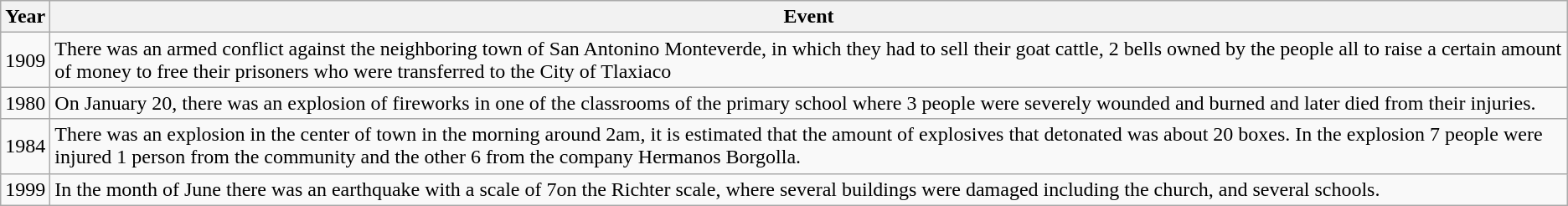<table class="wikitable">
<tr>
<th>Year</th>
<th>Event</th>
</tr>
<tr>
<td>1909</td>
<td>There was an armed conflict against the neighboring town of San Antonino Monteverde, in which they had to sell their goat cattle, 2 bells owned by the people all to raise a certain amount of money to free their prisoners who were transferred to the City of Tlaxiaco</td>
</tr>
<tr>
<td>1980</td>
<td>On January 20, there was an explosion of fireworks in one of the classrooms of the primary school where 3 people were severely wounded and burned and later died from their injuries.</td>
</tr>
<tr>
<td>1984</td>
<td>There was an explosion in the center of town in the morning around 2am, it is estimated that the amount of explosives that detonated was about 20 boxes. In the explosion 7 people were injured 1 person from the community and the other 6 from the company Hermanos Borgolla.</td>
</tr>
<tr>
<td>1999</td>
<td>In the month of June there was an earthquake with a scale of 7on the Richter scale, where several buildings were damaged including the church, and several schools.</td>
</tr>
</table>
